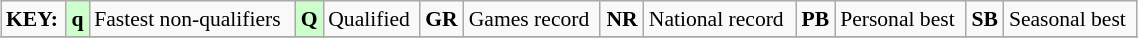<table class="wikitable" style="margin:0.5em auto; font-size:90%;position:relative;" width=60%>
<tr>
<td><strong>KEY:</strong></td>
<td bgcolor=ccffcc align=center><strong>q</strong></td>
<td>Fastest non-qualifiers</td>
<td bgcolor=ccffcc align=center><strong>Q</strong></td>
<td>Qualified</td>
<td align=center><strong>GR</strong></td>
<td>Games record</td>
<td align=center><strong>NR</strong></td>
<td>National record</td>
<td align=center><strong>PB</strong></td>
<td>Personal best</td>
<td align=center><strong>SB</strong></td>
<td>Seasonal best</td>
</tr>
<tr>
</tr>
</table>
